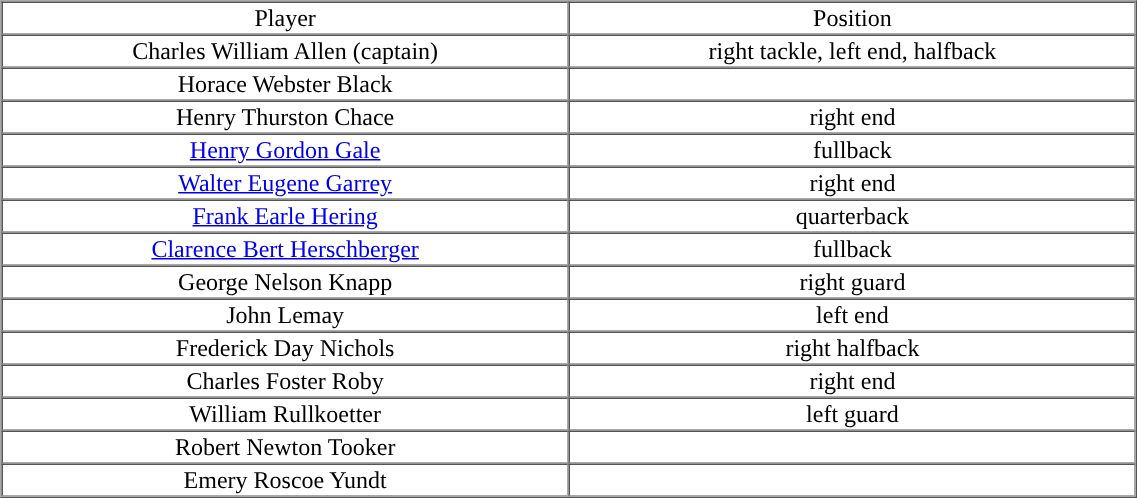<table cellpadding="1" border="1" cellspacing="0" width="60%" style="text-align:center;">
<tr>
<td>Player</td>
<td>Position</td>
</tr>
<tr align="center" bgcolor="">
<td>Charles William Allen (captain)</td>
<td>right tackle, left end, halfback</td>
</tr>
<tr align="center" bgcolor="">
<td>Horace Webster Black</td>
<td></td>
</tr>
<tr align="center" bgcolor="">
<td width="250">Henry Thurston Chace</td>
<td width="250">right end</td>
</tr>
<tr align="center" bgcolor="">
<td><a href='#'>Henry Gordon Gale</a></td>
<td>fullback</td>
</tr>
<tr align="center" bgcolor="">
<td><a href='#'>Walter Eugene Garrey</a></td>
<td>right end</td>
</tr>
<tr align="center" bgcolor="">
<td><a href='#'>Frank Earle Hering</a></td>
<td>quarterback</td>
</tr>
<tr align="center" bgcolor="">
<td><a href='#'>Clarence Bert Herschberger</a></td>
<td>fullback</td>
</tr>
<tr align="center" bgcolor="">
<td>George Nelson Knapp</td>
<td>right guard</td>
</tr>
<tr align="center" bgcolor="">
<td>John Lemay</td>
<td>left end</td>
</tr>
<tr align="center" bgcolor="">
<td>Frederick Day Nichols</td>
<td>right halfback</td>
</tr>
<tr align="center" bgcolor="">
<td>Charles Foster Roby</td>
<td>right end</td>
</tr>
<tr align="center" bgcolor="">
<td>William Rullkoetter</td>
<td>left guard</td>
</tr>
<tr align="center" bgcolor="">
<td>Robert Newton Tooker</td>
<td></td>
</tr>
<tr align="center" bgcolor="">
<td>Emery Roscoe Yundt</td>
<td></td>
</tr>
<tr align="center" bgcolor="">
</tr>
</table>
